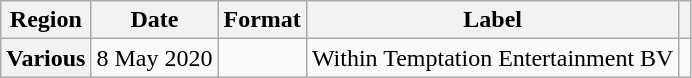<table class="wikitable plainrowheaders">
<tr>
<th scope="col">Region</th>
<th scope="col">Date</th>
<th scope="col">Format</th>
<th scope="col">Label</th>
<th scope="col"></th>
</tr>
<tr>
<th scope="row">Various</th>
<td>8 May 2020</td>
<td></td>
<td>Within Temptation Entertainment BV</td>
<td align="center"></td>
</tr>
</table>
